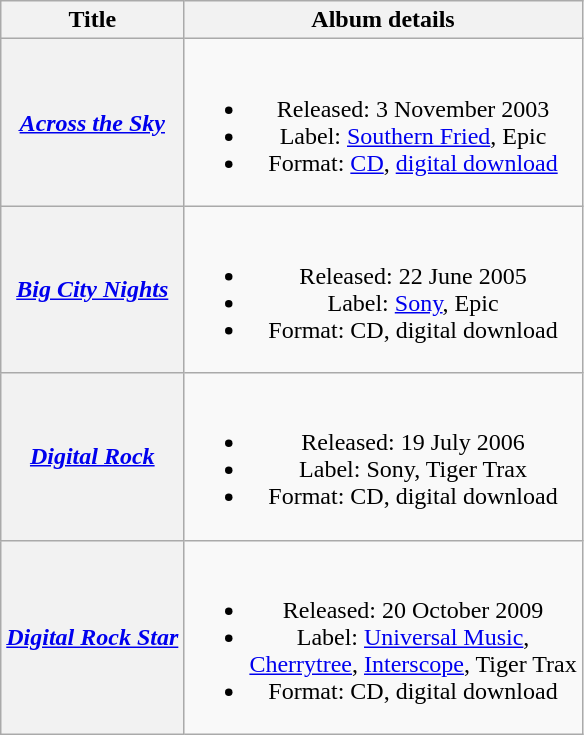<table class="wikitable plainrowheaders" style="text-align:center;">
<tr>
<th scope="col">Title</th>
<th scope="col">Album details</th>
</tr>
<tr>
<th scope="row"><em><a href='#'>Across the Sky</a></em></th>
<td><br><ul><li>Released: 3 November 2003</li><li>Label: <a href='#'>Southern Fried</a>, Epic</li><li>Format: <a href='#'>CD</a>, <a href='#'>digital download</a></li></ul></td>
</tr>
<tr>
<th scope="row"><em><a href='#'>Big City Nights</a></em></th>
<td><br><ul><li>Released: 22 June 2005</li><li>Label: <a href='#'>Sony</a>, Epic</li><li>Format: CD, digital download</li></ul></td>
</tr>
<tr>
<th scope="row"><em><a href='#'>Digital Rock</a></em></th>
<td><br><ul><li>Released: 19 July 2006</li><li>Label: Sony, Tiger Trax</li><li>Format: CD, digital download</li></ul></td>
</tr>
<tr>
<th scope="row"><em><a href='#'>Digital Rock Star</a></em></th>
<td><br><ul><li>Released: 20 October 2009</li><li>Label: <a href='#'>Universal Music</a>,<br> <a href='#'>Cherrytree</a>, <a href='#'>Interscope</a>, Tiger Trax</li><li>Format: CD, digital download</li></ul></td>
</tr>
</table>
